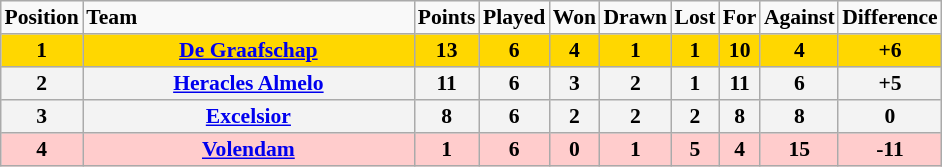<table border="2" cellpadding="2" cellspacing="0" style="margin: 0; background: #f9f9f9; border: 1px #aaa solid; border-collapse: collapse; font-size: 90%;">
<tr>
<th>Position</th>
<th align="left" style="width: 15em">Team</th>
<th>Points</th>
<th>Played</th>
<th>Won</th>
<th>Drawn</th>
<th>Lost</th>
<th>For</th>
<th>Against</th>
<th>Difference</th>
</tr>
<tr>
<th bgcolor="gold">1</th>
<th bgcolor="gold"><a href='#'>De Graafschap</a></th>
<th bgcolor="gold">13</th>
<th bgcolor="gold">6</th>
<th bgcolor="gold">4</th>
<th bgcolor="gold">1</th>
<th bgcolor="gold">1</th>
<th bgcolor="gold">10</th>
<th bgcolor="gold">4</th>
<th bgcolor="gold">+6</th>
</tr>
<tr>
<th bgcolor="F3F3F3">2</th>
<th bgcolor="F3F3F3"><a href='#'>Heracles Almelo</a></th>
<th bgcolor="F3F3F3">11</th>
<th bgcolor="F3F3F3">6</th>
<th bgcolor="F3F3F3">3</th>
<th bgcolor="F3F3F3">2</th>
<th bgcolor="F3F3F3">1</th>
<th bgcolor="F3F3F3">11</th>
<th bgcolor="F3F3F3">6</th>
<th bgcolor="F3F3F3">+5</th>
</tr>
<tr>
<th bgcolor="F3F3F3">3</th>
<th bgcolor="F3F3F3"><a href='#'>Excelsior</a></th>
<th bgcolor="F3F3F3">8</th>
<th bgcolor="F3F3F3">6</th>
<th bgcolor="F3F3F3">2</th>
<th bgcolor="F3F3F3">2</th>
<th bgcolor="F3F3F3">2</th>
<th bgcolor="F3F3F3">8</th>
<th bgcolor="F3F3F3">8</th>
<th bgcolor="F3F3F3">0</th>
</tr>
<tr>
<th bgcolor="FFCCCC">4</th>
<th bgcolor="FFCCCC"><a href='#'>Volendam</a></th>
<th bgcolor="FFCCCC">1</th>
<th bgcolor="FFCCCC">6</th>
<th bgcolor="FFCCCC">0</th>
<th bgcolor="FFCCCC">1</th>
<th bgcolor="FFCCCC">5</th>
<th bgcolor="FFCCCC">4</th>
<th bgcolor="FFCCCC">15</th>
<th bgcolor="FFCCCC">-11</th>
</tr>
</table>
